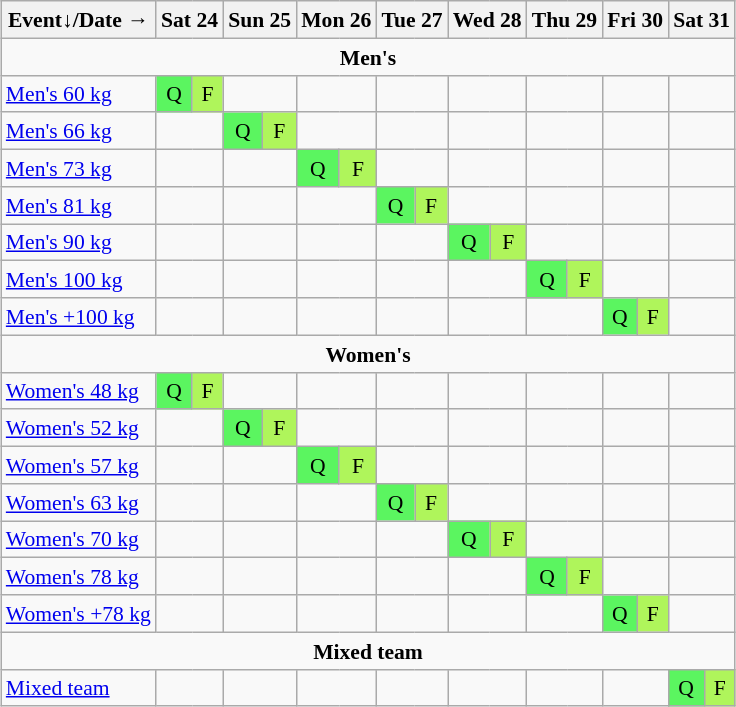<table class="wikitable" style="margin:0.5em auto; font-size:90%; line-height:1.25em; text-align:center;">
<tr>
<th>Event↓/Date →</th>
<th colspan=2>Sat 24</th>
<th colspan=2>Sun 25</th>
<th colspan=2>Mon 26</th>
<th colspan=2>Tue 27</th>
<th colspan=2>Wed 28</th>
<th colspan=2>Thu 29</th>
<th colspan=2>Fri 30</th>
<th colspan=2>Sat 31</th>
</tr>
<tr>
<td colspan=17><strong>Men's</strong></td>
</tr>
<tr>
<td style="text-align:left;"><a href='#'>Men's 60 kg</a></td>
<td style="background-color:#5BF560;">Q</td>
<td style="background-color:#AFF55B;">F</td>
<td colspan=2></td>
<td colspan=2></td>
<td colspan=2></td>
<td colspan=2></td>
<td colspan=2></td>
<td colspan=2></td>
<td colspan=2></td>
</tr>
<tr>
<td style="text-align:left;"><a href='#'>Men's 66 kg</a></td>
<td colspan=2></td>
<td style="background-color:#5BF560;">Q</td>
<td style="background-color:#AFF55B;">F</td>
<td colspan=2></td>
<td colspan=2></td>
<td colspan=2></td>
<td colspan=2></td>
<td colspan=2></td>
<td colspan=2></td>
</tr>
<tr>
<td style="text-align:left;"><a href='#'>Men's 73 kg</a></td>
<td colspan=2></td>
<td colspan=2></td>
<td style="background-color:#5BF560;">Q</td>
<td style="background-color:#AFF55B;">F</td>
<td colspan=2></td>
<td colspan=2></td>
<td colspan=2></td>
<td colspan=2></td>
<td colspan=2></td>
</tr>
<tr>
<td style="text-align:left;"><a href='#'>Men's 81 kg</a></td>
<td colspan=2></td>
<td colspan=2></td>
<td colspan=2></td>
<td style="background-color:#5BF560;">Q</td>
<td style="background-color:#AFF55B;">F</td>
<td colspan=2></td>
<td colspan=2></td>
<td colspan=2></td>
<td colspan=2></td>
</tr>
<tr>
<td style="text-align:left;"><a href='#'>Men's 90 kg</a></td>
<td colspan=2></td>
<td colspan=2></td>
<td colspan=2></td>
<td colspan=2></td>
<td style="background-color:#5BF560;">Q</td>
<td style="background-color:#AFF55B;">F</td>
<td colspan=2></td>
<td colspan=2></td>
<td colspan=2></td>
</tr>
<tr>
<td style="text-align:left;"><a href='#'>Men's 100 kg</a></td>
<td colspan=2></td>
<td colspan=2></td>
<td colspan=2></td>
<td colspan=2></td>
<td colspan=2></td>
<td style="background-color:#5BF560;">Q</td>
<td style="background-color:#AFF55B;">F</td>
<td colspan=2></td>
<td colspan=2></td>
</tr>
<tr>
<td style="text-align:left;"><a href='#'>Men's +100 kg</a></td>
<td colspan=2></td>
<td colspan=2></td>
<td colspan=2></td>
<td colspan=2></td>
<td colspan=2></td>
<td colspan=2></td>
<td style="background-color:#5BF560;">Q</td>
<td style="background-color:#AFF55B;">F</td>
<td colspan=2></td>
</tr>
<tr>
<td colspan=17><strong>Women's</strong></td>
</tr>
<tr>
<td style="text-align:left;"><a href='#'>Women's 48 kg</a></td>
<td style="background-color:#5BF560;">Q</td>
<td style="background-color:#AFF55B;">F</td>
<td colspan=2></td>
<td colspan=2></td>
<td colspan=2></td>
<td colspan=2></td>
<td colspan=2></td>
<td colspan=2></td>
<td colspan=2></td>
</tr>
<tr>
<td style="text-align:left;"><a href='#'>Women's 52 kg</a></td>
<td colspan=2></td>
<td style="background-color:#5BF560;">Q</td>
<td style="background-color:#AFF55B;">F</td>
<td colspan=2></td>
<td colspan=2></td>
<td colspan=2></td>
<td colspan=2></td>
<td colspan=2></td>
<td colspan=2></td>
</tr>
<tr>
<td style="text-align:left;"><a href='#'>Women's 57 kg</a></td>
<td colspan=2></td>
<td colspan=2></td>
<td style="background-color:#5BF560;">Q</td>
<td style="background-color:#AFF55B;">F</td>
<td colspan=2></td>
<td colspan=2></td>
<td colspan=2></td>
<td colspan=2></td>
<td colspan=2></td>
</tr>
<tr>
<td style="text-align:left;"><a href='#'>Women's 63 kg</a></td>
<td colspan=2></td>
<td colspan=2></td>
<td colspan=2></td>
<td style="background-color:#5BF560;">Q</td>
<td style="background-color:#AFF55B;">F</td>
<td colspan=2></td>
<td colspan=2></td>
<td colspan=2></td>
<td colspan=2></td>
</tr>
<tr>
<td style="text-align:left;"><a href='#'>Women's 70 kg</a></td>
<td colspan=2></td>
<td colspan=2></td>
<td colspan=2></td>
<td colspan=2></td>
<td style="background-color:#5BF560;">Q</td>
<td style="background-color:#AFF55B;">F</td>
<td colspan=2></td>
<td colspan=2></td>
<td colspan=2></td>
</tr>
<tr>
<td style="text-align:left;"><a href='#'>Women's 78 kg</a></td>
<td colspan=2></td>
<td colspan=2></td>
<td colspan=2></td>
<td colspan=2></td>
<td colspan=2></td>
<td style="background-color:#5BF560;">Q</td>
<td style="background-color:#AFF55B;">F</td>
<td colspan=2></td>
<td colspan=2></td>
</tr>
<tr>
<td style="text-align:left;"><a href='#'>Women's +78 kg</a></td>
<td colspan=2></td>
<td colspan=2></td>
<td colspan=2></td>
<td colspan=2></td>
<td colspan=2></td>
<td colspan=2></td>
<td style="background-color:#5BF560;">Q</td>
<td style="background-color:#AFF55B;">F</td>
<td colspan=2></td>
</tr>
<tr>
<td colspan=19><strong>Mixed team</strong></td>
</tr>
<tr>
<td style="text-align:left;"><a href='#'>Mixed team</a></td>
<td colspan=2></td>
<td colspan=2></td>
<td colspan=2></td>
<td colspan=2></td>
<td colspan=2></td>
<td colspan=2></td>
<td colspan=2></td>
<td style="background-color:#5BF560;">Q</td>
<td style="background-color:#AFF55B;">F</td>
</tr>
</table>
